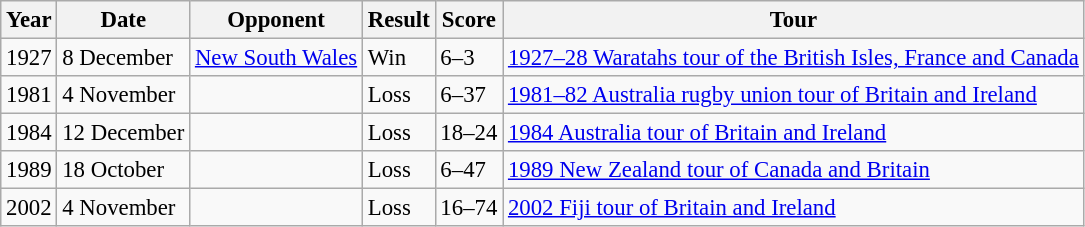<table class="wikitable" style="font-size: 95%;">
<tr>
<th>Year</th>
<th>Date</th>
<th>Opponent</th>
<th>Result</th>
<th>Score</th>
<th>Tour</th>
</tr>
<tr>
<td>1927</td>
<td>8 December</td>
<td> <a href='#'>New South Wales</a></td>
<td>Win</td>
<td>6–3</td>
<td><a href='#'>1927–28 Waratahs tour of the British Isles, France and Canada</a></td>
</tr>
<tr>
<td>1981</td>
<td>4 November</td>
<td></td>
<td>Loss</td>
<td>6–37</td>
<td><a href='#'>1981–82 Australia rugby union tour of Britain and Ireland</a></td>
</tr>
<tr>
<td>1984</td>
<td>12 December</td>
<td></td>
<td>Loss</td>
<td>18–24</td>
<td><a href='#'>1984 Australia tour of Britain and Ireland</a></td>
</tr>
<tr>
<td>1989</td>
<td>18 October</td>
<td></td>
<td>Loss</td>
<td>6–47</td>
<td><a href='#'>1989 New Zealand tour of Canada and Britain</a></td>
</tr>
<tr>
<td>2002</td>
<td>4 November</td>
<td></td>
<td>Loss</td>
<td>16–74</td>
<td><a href='#'>2002 Fiji tour of Britain and Ireland</a></td>
</tr>
</table>
